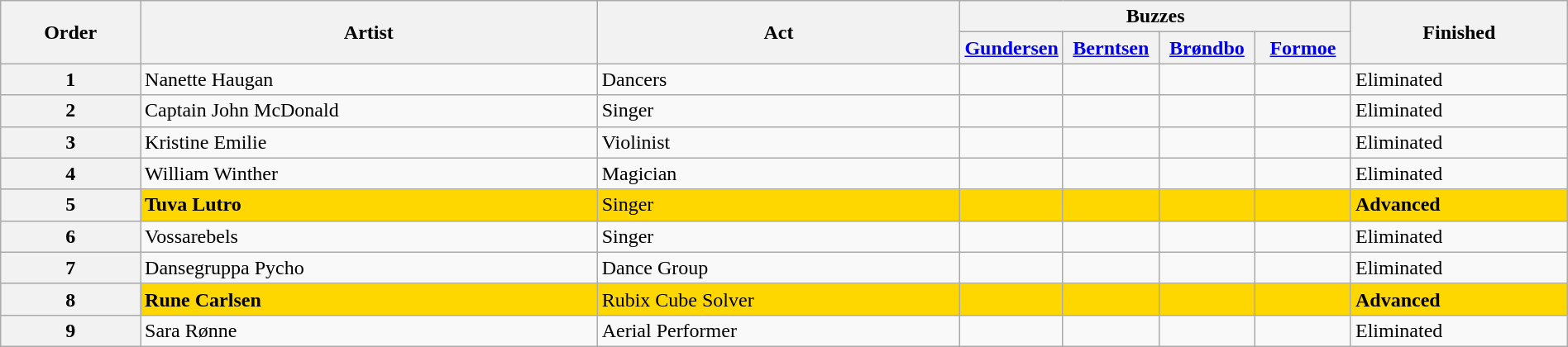<table class="wikitable sortable" width="100%">
<tr>
<th rowspan="2">Order</th>
<th rowspan="2" class="unsortable">Artist</th>
<th rowspan="2" class="unsortable">Act</th>
<th colspan="4">Buzzes</th>
<th rowspan="2">Finished</th>
</tr>
<tr>
<th width="70"><a href='#'>Gundersen</a></th>
<th width="70"><a href='#'>Berntsen</a></th>
<th width="70"><a href='#'>Brøndbo</a></th>
<th width="70"><a href='#'>Formoe</a></th>
</tr>
<tr>
<th>1</th>
<td>Nanette Haugan</td>
<td>Dancers</td>
<td></td>
<td></td>
<td></td>
<td></td>
<td>Eliminated</td>
</tr>
<tr>
<th>2</th>
<td>Captain John McDonald</td>
<td>Singer</td>
<td></td>
<td></td>
<td></td>
<td></td>
<td>Eliminated</td>
</tr>
<tr>
<th>3</th>
<td>Kristine Emilie</td>
<td>Violinist</td>
<td></td>
<td></td>
<td></td>
<td></td>
<td>Eliminated</td>
</tr>
<tr>
<th>4</th>
<td>William Winther</td>
<td>Magician</td>
<td></td>
<td></td>
<td></td>
<td></td>
<td>Eliminated</td>
</tr>
<tr style="background:gold;">
<th>5</th>
<td><strong>Tuva Lutro</strong></td>
<td>Singer</td>
<td></td>
<td></td>
<td></td>
<td></td>
<td><strong>Advanced</strong></td>
</tr>
<tr>
<th>6</th>
<td>Vossarebels</td>
<td>Singer</td>
<td></td>
<td></td>
<td></td>
<td></td>
<td>Eliminated</td>
</tr>
<tr>
<th>7</th>
<td>Dansegruppa Pycho</td>
<td>Dance Group</td>
<td></td>
<td></td>
<td></td>
<td></td>
<td>Eliminated</td>
</tr>
<tr style="background:gold;">
<th>8</th>
<td><strong>Rune Carlsen</strong></td>
<td>Rubix Cube Solver</td>
<td></td>
<td></td>
<td></td>
<td></td>
<td><strong>Advanced</strong></td>
</tr>
<tr>
<th>9</th>
<td>Sara Rønne</td>
<td>Aerial Performer</td>
<td></td>
<td></td>
<td></td>
<td></td>
<td>Eliminated</td>
</tr>
</table>
